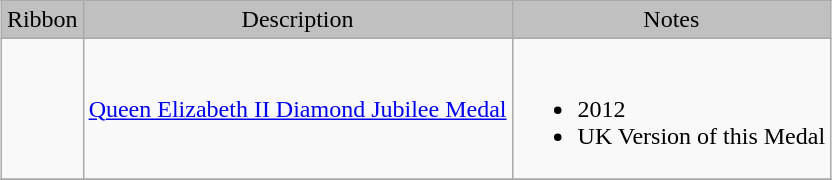<table class="wikitable" style="margin:1em auto;">
<tr style="background:silver;" align="center">
<td>Ribbon</td>
<td>Description</td>
<td>Notes</td>
</tr>
<tr>
<td></td>
<td><a href='#'>Queen Elizabeth II Diamond Jubilee Medal</a></td>
<td><br><ul><li>2012</li><li>UK Version of this Medal</li></ul></td>
</tr>
<tr>
</tr>
</table>
